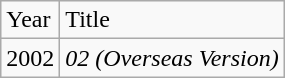<table class="wikitable">
<tr>
<td>Year</td>
<td>Title</td>
</tr>
<tr>
<td>2002</td>
<td><em>02 (Overseas Version)</em></td>
</tr>
</table>
